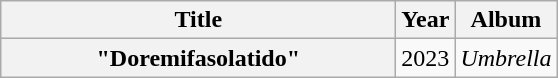<table class="wikitable plainrowheaders" style="text-align:center">
<tr>
<th scope="col" style="width:16em">Title</th>
<th scope="col">Year</th>
<th scope="col">Album</th>
</tr>
<tr>
<th scope="row">"Doremifasolatido" <br></th>
<td>2023</td>
<td><em>Umbrella</em></td>
</tr>
</table>
